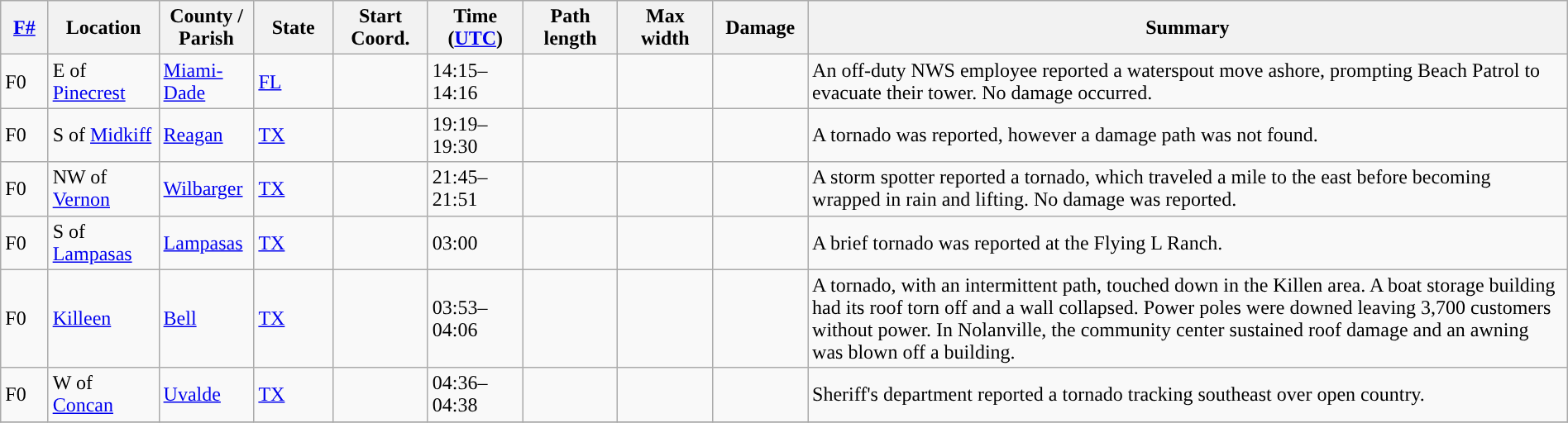<table class="wikitable sortable" style="width:100%;">
<tr>
<th scope="col"  style="width:3%; text-align:center;"><a href='#'>F#</a></th>
<th scope="col"  style="width:7%; text-align:center;" class="unsortable">Location</th>
<th scope="col"  style="width:6%; text-align:center;" class="unsortable">County / Parish</th>
<th scope="col"  style="width:5%; text-align:center;">State</th>
<th scope="col"  style="width:6%; text-align:center;">Start Coord.</th>
<th scope="col"  style="width:6%; text-align:center;">Time (<a href='#'>UTC</a>)</th>
<th scope="col"  style="width:6%; text-align:center;">Path length</th>
<th scope="col"  style="width:6%; text-align:center;">Max width</th>
<th scope="col"  style="width:6%; text-align:center;">Damage</th>
<th scope="col" class="unsortable" style="width:48%; text-align:center;">Summary</th>
</tr>
<tr>
<td>F0</td>
<td>E of <a href='#'>Pinecrest</a></td>
<td><a href='#'>Miami-Dade</a></td>
<td><a href='#'>FL</a></td>
<td></td>
<td>14:15–14:16</td>
<td></td>
<td></td>
<td></td>
<td>An off-duty NWS employee reported a waterspout move ashore, prompting Beach Patrol to evacuate their tower. No damage occurred.</td>
</tr>
<tr>
<td>F0</td>
<td>S of <a href='#'>Midkiff</a></td>
<td><a href='#'>Reagan</a></td>
<td><a href='#'>TX</a></td>
<td></td>
<td>19:19–19:30</td>
<td></td>
<td></td>
<td></td>
<td>A tornado was reported, however a damage path was not found.</td>
</tr>
<tr>
<td>F0</td>
<td>NW of <a href='#'>Vernon</a></td>
<td><a href='#'>Wilbarger</a></td>
<td><a href='#'>TX</a></td>
<td></td>
<td>21:45–21:51</td>
<td></td>
<td></td>
<td></td>
<td>A storm spotter reported a tornado, which traveled a mile to the east before becoming wrapped in rain and lifting. No damage was reported.</td>
</tr>
<tr>
<td>F0</td>
<td>S of <a href='#'>Lampasas</a></td>
<td><a href='#'>Lampasas</a></td>
<td><a href='#'>TX</a></td>
<td></td>
<td>03:00</td>
<td></td>
<td></td>
<td></td>
<td>A brief tornado was reported at the Flying L Ranch.</td>
</tr>
<tr>
<td>F0</td>
<td><a href='#'>Killeen</a></td>
<td><a href='#'>Bell</a></td>
<td><a href='#'>TX</a></td>
<td></td>
<td>03:53–04:06</td>
<td></td>
<td></td>
<td></td>
<td>A tornado, with an intermittent path, touched down in the Killen area. A boat storage building had its roof torn off and a wall collapsed. Power poles were downed leaving 3,700 customers without power. In Nolanville, the community center sustained roof damage and an awning was blown off a building.</td>
</tr>
<tr>
<td>F0</td>
<td>W of <a href='#'>Concan</a></td>
<td><a href='#'>Uvalde</a></td>
<td><a href='#'>TX</a></td>
<td></td>
<td>04:36–04:38</td>
<td></td>
<td></td>
<td></td>
<td>Sheriff's department reported a tornado tracking southeast over open country.</td>
</tr>
<tr>
</tr>
</table>
